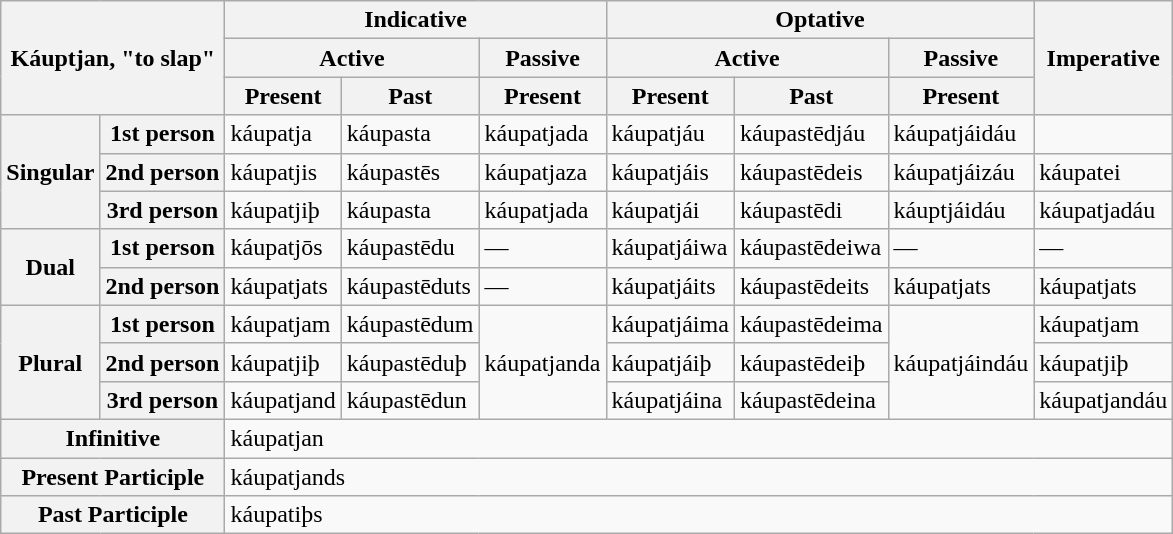<table class="wikitable mw-collapsible">
<tr>
<th colspan="2" rowspan="3">Káuptjan, "to slap"</th>
<th colspan="3">Indicative</th>
<th colspan="3">Optative</th>
<th rowspan="3">Imperative</th>
</tr>
<tr>
<th colspan="2">Active</th>
<th>Passive</th>
<th colspan="2">Active</th>
<th>Passive</th>
</tr>
<tr>
<th>Present</th>
<th>Past</th>
<th>Present</th>
<th>Present</th>
<th>Past</th>
<th>Present</th>
</tr>
<tr>
<th rowspan="3">Singular</th>
<th>1st person</th>
<td>káupatja</td>
<td>káupasta</td>
<td>káupatjada</td>
<td>káupatjáu</td>
<td>káupastēdjáu</td>
<td>káupatjáidáu</td>
<td></td>
</tr>
<tr>
<th>2nd person</th>
<td>káupatjis</td>
<td>káupastēs</td>
<td>káupatjaza</td>
<td>káupatjáis</td>
<td>káupastēdeis</td>
<td>káupatjáizáu</td>
<td>káupatei</td>
</tr>
<tr>
<th>3rd person</th>
<td>káupatjiþ</td>
<td>káupasta</td>
<td>káupatjada</td>
<td>káupatjái</td>
<td>káupastēdi</td>
<td>káuptjáidáu</td>
<td>káupatjadáu</td>
</tr>
<tr>
<th rowspan="2">Dual</th>
<th>1st person</th>
<td>káupatjōs</td>
<td>káupastēdu</td>
<td>—</td>
<td>káupatjáiwa</td>
<td>káupastēdeiwa</td>
<td>—</td>
<td>—</td>
</tr>
<tr>
<th>2nd person</th>
<td>káupatjats</td>
<td>káupastēduts</td>
<td>—</td>
<td>káupatjáits</td>
<td>káupastēdeits</td>
<td>káupatjats</td>
<td>káupatjats</td>
</tr>
<tr>
<th rowspan="3">Plural</th>
<th>1st person</th>
<td>káupatjam</td>
<td>káupastēdum</td>
<td rowspan="3">káupatjanda</td>
<td>káupatjáima</td>
<td>káupastēdeima</td>
<td rowspan="3">káupatjáindáu</td>
<td>káupatjam</td>
</tr>
<tr>
<th>2nd person</th>
<td>káupatjiþ</td>
<td>káupastēduþ</td>
<td>káupatjáiþ</td>
<td>káupastēdeiþ</td>
<td>káupatjiþ</td>
</tr>
<tr>
<th>3rd person</th>
<td>káupatjand</td>
<td>káupastēdun</td>
<td>káupatjáina</td>
<td>káupastēdeina</td>
<td>káupatjandáu</td>
</tr>
<tr>
<th colspan="2">Infinitive</th>
<td colspan="7">káupatjan</td>
</tr>
<tr>
<th colspan="2">Present Participle</th>
<td colspan="7">káupatjands</td>
</tr>
<tr>
<th colspan="2">Past Participle</th>
<td colspan="7">káupatiþs</td>
</tr>
</table>
